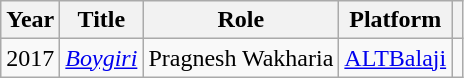<table class="wikitable plainrowheaders sortable">
<tr>
<th scope="col">Year</th>
<th scope="col">Title</th>
<th scope="col">Role</th>
<th scope="col">Platform</th>
<th scope="col" class="unsortable"></th>
</tr>
<tr>
<td>2017</td>
<td><em><a href='#'>Boygiri</a></em></td>
<td>Pragnesh Wakharia</td>
<td><a href='#'>ALTBalaji</a></td>
<td></td>
</tr>
</table>
